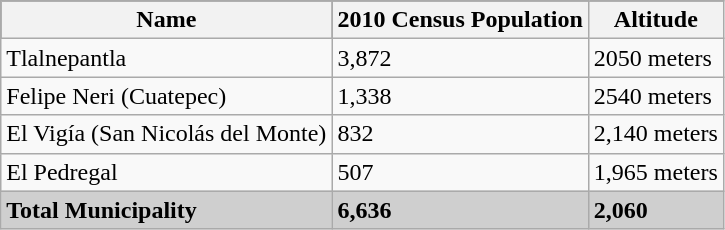<table class="wikitable">
<tr style="background:#000000; color:black;">
<th><strong>Name</strong></th>
<th><strong>2010 Census Population</strong></th>
<th>Altitude</th>
</tr>
<tr>
<td>Tlalnepantla</td>
<td>3,872</td>
<td>2050 meters</td>
</tr>
<tr>
<td>Felipe Neri (Cuatepec)</td>
<td>1,338</td>
<td>2540 meters</td>
</tr>
<tr>
<td>El Vigía (San Nicolás del Monte)</td>
<td>832</td>
<td>2,140 meters</td>
</tr>
<tr>
<td>El Pedregal</td>
<td>507</td>
<td>1,965 meters</td>
</tr>
<tr style="background:#CFCFCF;">
<td><strong>Total Municipality</strong></td>
<td><strong>6,636</strong></td>
<td><strong>2,060</strong></td>
</tr>
</table>
